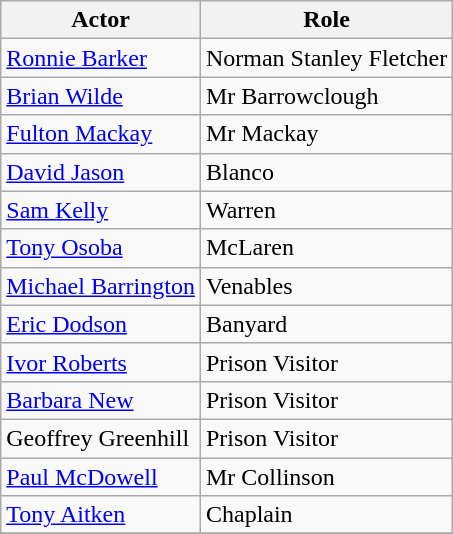<table class="wikitable">
<tr>
<th>Actor</th>
<th>Role</th>
</tr>
<tr>
<td><a href='#'>Ronnie Barker</a></td>
<td>Norman Stanley Fletcher</td>
</tr>
<tr>
<td><a href='#'>Brian Wilde</a></td>
<td>Mr Barrowclough</td>
</tr>
<tr>
<td><a href='#'>Fulton Mackay</a></td>
<td>Mr Mackay</td>
</tr>
<tr>
<td><a href='#'>David Jason</a></td>
<td>Blanco</td>
</tr>
<tr>
<td><a href='#'>Sam Kelly</a></td>
<td>Warren</td>
</tr>
<tr>
<td><a href='#'>Tony Osoba</a></td>
<td>McLaren</td>
</tr>
<tr>
<td><a href='#'>Michael Barrington</a></td>
<td>Venables</td>
</tr>
<tr>
<td><a href='#'>Eric Dodson</a></td>
<td>Banyard</td>
</tr>
<tr>
<td><a href='#'>Ivor Roberts</a></td>
<td>Prison Visitor</td>
</tr>
<tr>
<td><a href='#'>Barbara New</a></td>
<td>Prison Visitor</td>
</tr>
<tr>
<td>Geoffrey Greenhill</td>
<td>Prison Visitor</td>
</tr>
<tr>
<td><a href='#'>Paul McDowell</a></td>
<td>Mr Collinson</td>
</tr>
<tr>
<td><a href='#'>Tony Aitken</a></td>
<td>Chaplain</td>
</tr>
<tr>
</tr>
</table>
